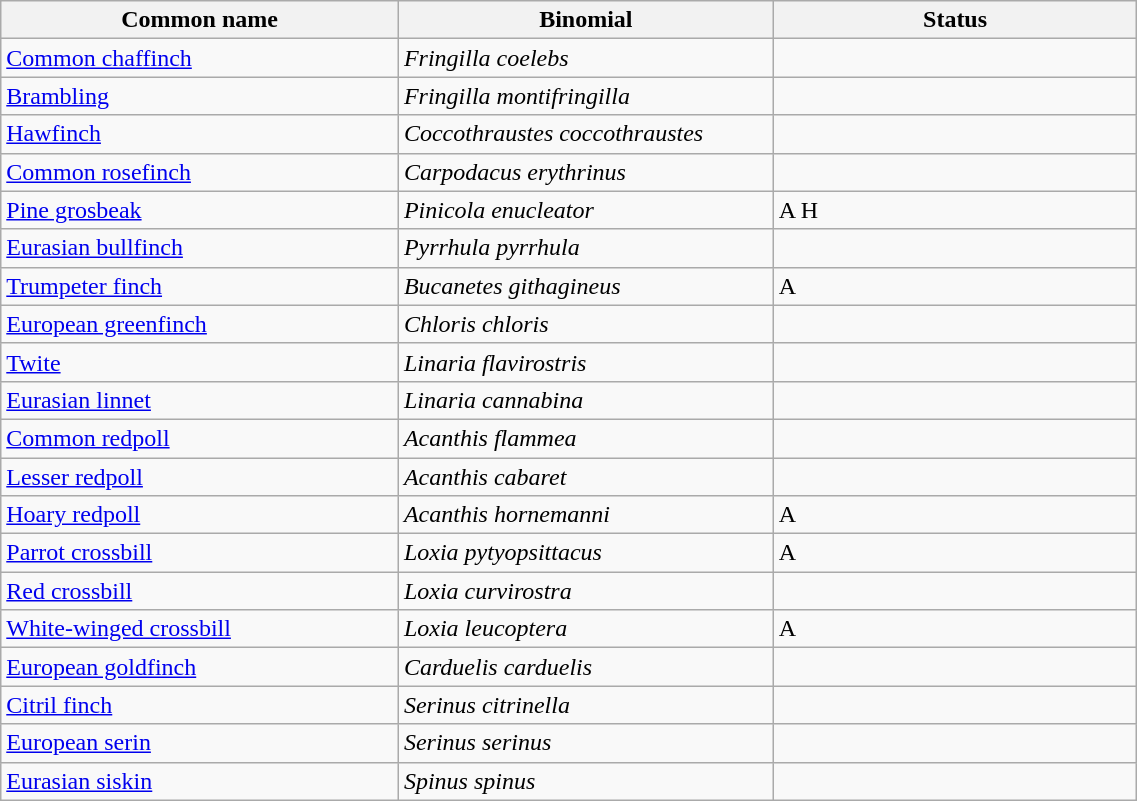<table width=60% class="wikitable">
<tr>
<th width=35%>Common name</th>
<th width=33%>Binomial</th>
<th width=32%>Status</th>
</tr>
<tr>
<td><a href='#'>Common chaffinch</a></td>
<td><em>Fringilla coelebs</em></td>
<td></td>
</tr>
<tr>
<td><a href='#'>Brambling</a></td>
<td><em>Fringilla montifringilla</em></td>
<td></td>
</tr>
<tr>
<td><a href='#'>Hawfinch</a></td>
<td><em>Coccothraustes coccothraustes</em></td>
<td></td>
</tr>
<tr>
<td><a href='#'>Common rosefinch</a></td>
<td><em>Carpodacus erythrinus</em></td>
<td></td>
</tr>
<tr>
<td><a href='#'>Pine grosbeak</a></td>
<td><em>Pinicola enucleator</em></td>
<td>A H</td>
</tr>
<tr>
<td><a href='#'>Eurasian bullfinch</a></td>
<td><em>Pyrrhula pyrrhula</em></td>
<td></td>
</tr>
<tr>
<td><a href='#'>Trumpeter finch</a></td>
<td><em>Bucanetes githagineus</em></td>
<td>A</td>
</tr>
<tr>
<td><a href='#'>European greenfinch</a></td>
<td><em>Chloris chloris</em></td>
<td></td>
</tr>
<tr>
<td><a href='#'>Twite</a></td>
<td><em>Linaria flavirostris</em></td>
<td></td>
</tr>
<tr>
<td><a href='#'>Eurasian linnet</a></td>
<td><em>Linaria cannabina</em></td>
<td></td>
</tr>
<tr>
<td><a href='#'>Common redpoll</a></td>
<td><em>Acanthis flammea</em></td>
<td></td>
</tr>
<tr>
<td><a href='#'>Lesser redpoll</a></td>
<td><em>Acanthis cabaret</em></td>
<td></td>
</tr>
<tr>
<td><a href='#'>Hoary redpoll</a></td>
<td><em>Acanthis hornemanni</em></td>
<td>A</td>
</tr>
<tr>
<td><a href='#'>Parrot crossbill</a></td>
<td><em>Loxia pytyopsittacus</em></td>
<td>A</td>
</tr>
<tr>
<td><a href='#'>Red crossbill</a></td>
<td><em>Loxia curvirostra</em></td>
<td></td>
</tr>
<tr>
<td><a href='#'>White-winged crossbill</a></td>
<td><em>Loxia leucoptera</em></td>
<td>A</td>
</tr>
<tr>
<td><a href='#'>European goldfinch</a></td>
<td><em>Carduelis carduelis</em></td>
<td></td>
</tr>
<tr>
<td><a href='#'>Citril finch</a></td>
<td><em>Serinus citrinella</em></td>
<td></td>
</tr>
<tr>
<td><a href='#'>European serin</a></td>
<td><em>Serinus serinus</em></td>
<td></td>
</tr>
<tr>
<td><a href='#'>Eurasian siskin</a></td>
<td><em>Spinus spinus</em></td>
<td></td>
</tr>
</table>
